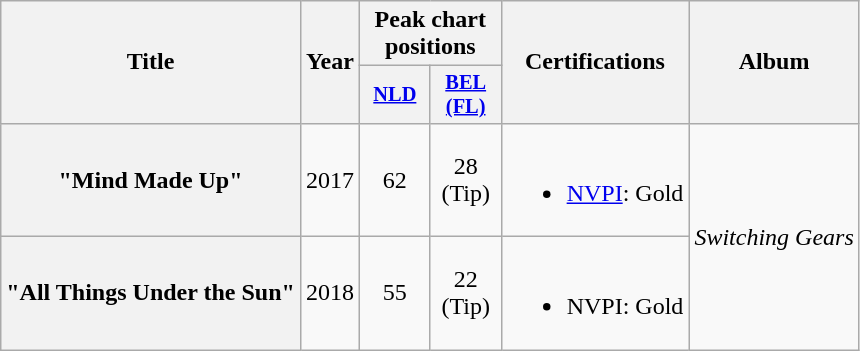<table class="wikitable plainrowheaders" style="text-align:center;" border="1">
<tr>
<th scope="col" rowspan="2">Title</th>
<th scope="col" rowspan="2">Year</th>
<th colspan="2">Peak chart positions</th>
<th rowspan="2">Certifications</th>
<th scope="col" rowspan="2">Album</th>
</tr>
<tr>
<th scope="col" style="width:3em;font-size:85%;"><a href='#'>NLD</a><br></th>
<th scope="col" style="width:3em;font-size:85%;"><a href='#'>BEL (FL)</a><br></th>
</tr>
<tr>
<th scope="row">"Mind Made Up"</th>
<td>2017</td>
<td>62</td>
<td>28 (Tip)</td>
<td><br><ul><li><a href='#'>NVPI</a>: Gold</li></ul></td>
<td rowspan="2"><em>Switching Gears</em></td>
</tr>
<tr>
<th scope="row">"All Things Under the Sun"</th>
<td>2018</td>
<td>55</td>
<td>22 (Tip)</td>
<td><br><ul><li>NVPI: Gold</li></ul></td>
</tr>
</table>
